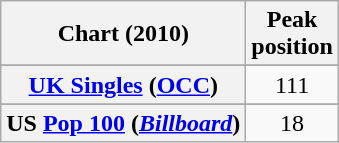<table class="wikitable sortable plainrowheaders" style="text-align:center;">
<tr>
<th scope="col">Chart (2010)</th>
<th scope="col">Peak<br>position</th>
</tr>
<tr>
</tr>
<tr>
</tr>
<tr>
</tr>
<tr>
<th scope="row"><a href='#'>UK Singles</a> (<a href='#'>OCC</a>)</th>
<td>111</td>
</tr>
<tr>
</tr>
<tr>
</tr>
<tr>
<th scope="row">US <a href='#'>Pop 100</a> (<em><a href='#'>Billboard</a></em>)</th>
<td style="text-align:center;">18</td>
</tr>
</table>
